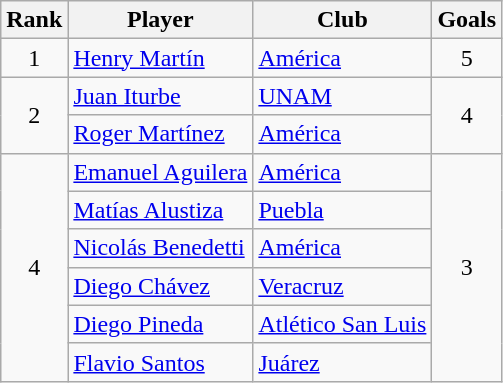<table class="wikitable">
<tr>
<th>Rank</th>
<th>Player</th>
<th>Club</th>
<th>Goals</th>
</tr>
<tr>
<td align=center rowspan=1>1</td>
<td> <a href='#'>Henry Martín</a></td>
<td><a href='#'>América</a></td>
<td align=center rowspan=1>5</td>
</tr>
<tr>
<td align=center rowspan=2>2</td>
<td> <a href='#'>Juan Iturbe</a></td>
<td><a href='#'>UNAM</a></td>
<td align=center rowspan=2>4</td>
</tr>
<tr>
<td> <a href='#'>Roger Martínez</a></td>
<td><a href='#'>América</a></td>
</tr>
<tr>
<td align=center rowspan=6>4</td>
<td> <a href='#'>Emanuel Aguilera</a></td>
<td><a href='#'>América</a></td>
<td align=center rowspan=6>3</td>
</tr>
<tr>
<td> <a href='#'>Matías Alustiza</a></td>
<td><a href='#'>Puebla</a></td>
</tr>
<tr>
<td> <a href='#'>Nicolás Benedetti</a></td>
<td><a href='#'>América</a></td>
</tr>
<tr>
<td> <a href='#'>Diego Chávez</a></td>
<td><a href='#'>Veracruz</a></td>
</tr>
<tr>
<td> <a href='#'>Diego Pineda</a></td>
<td><a href='#'>Atlético San Luis</a></td>
</tr>
<tr>
<td> <a href='#'>Flavio Santos</a></td>
<td><a href='#'>Juárez</a></td>
</tr>
</table>
